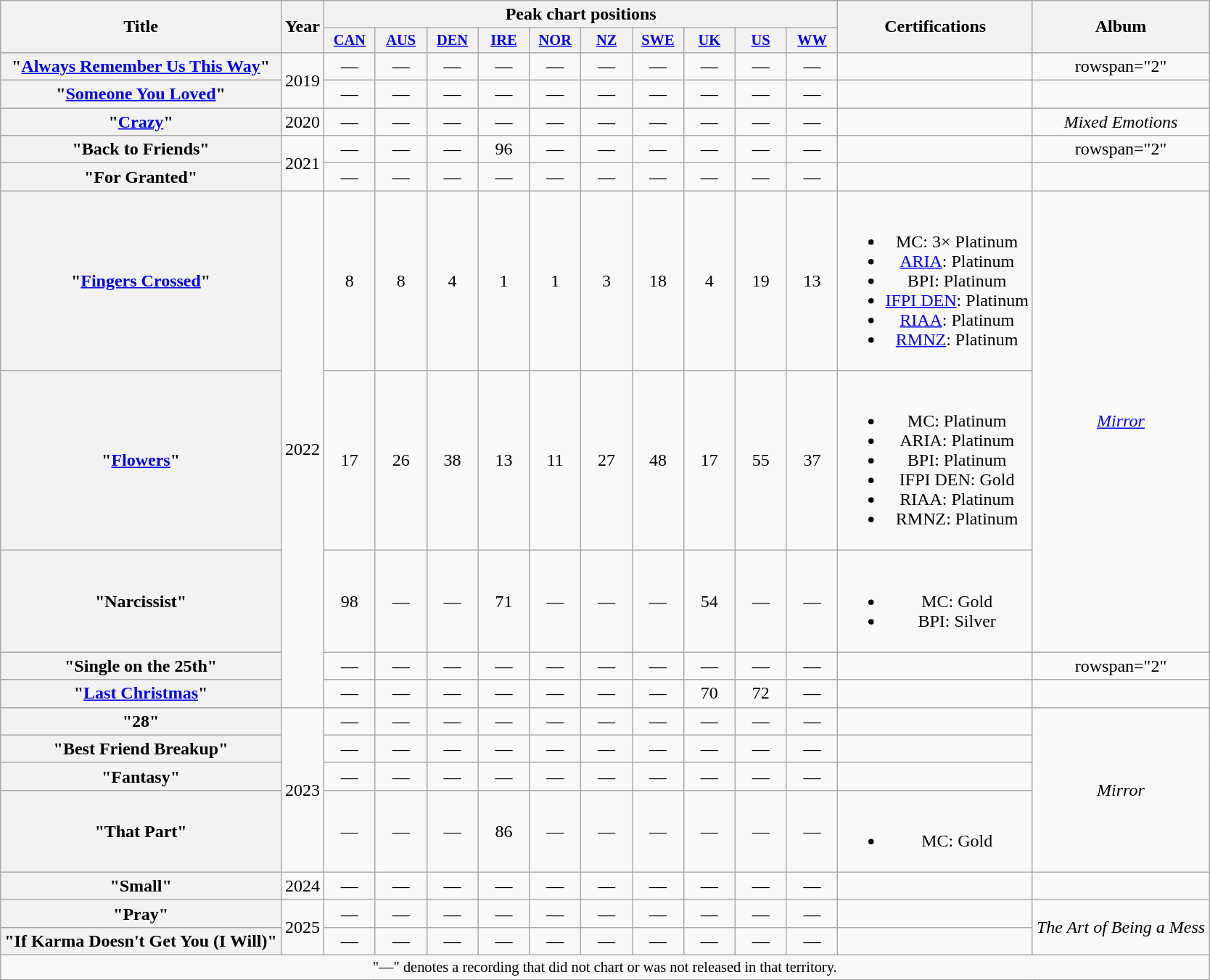<table class="wikitable plainrowheaders" style="text-align:center;">
<tr>
<th scope="col" rowspan="2">Title</th>
<th scope="col" rowspan="2">Year</th>
<th scope="col" colspan="10">Peak chart positions</th>
<th scope="col" rowspan="2">Certifications</th>
<th scope="col" rowspan="2">Album</th>
</tr>
<tr>
<th scope="col" style="width:3em;font-size:85%;"><a href='#'>CAN</a><br></th>
<th scope="col" style="width:3em;font-size:85%;"><a href='#'>AUS</a><br></th>
<th scope="col" style="width:3em;font-size:85%;"><a href='#'>DEN</a><br></th>
<th scope="col" style="width:3em;font-size:85%;"><a href='#'>IRE</a><br></th>
<th scope="col" style="width:3em;font-size:85%;"><a href='#'>NOR</a><br></th>
<th scope="col" style="width:3em;font-size:85%;"><a href='#'>NZ</a><br></th>
<th scope="col" style="width:3em;font-size:85%;"><a href='#'>SWE</a><br></th>
<th scope="col" style="width:3em;font-size:85%;"><a href='#'>UK</a><br></th>
<th scope="col" style="width:3em;font-size:85%;"><a href='#'>US</a><br></th>
<th scope="col" style="width:3em;font-size:85%;"><a href='#'>WW</a><br></th>
</tr>
<tr>
<th scope="row">"<a href='#'>Always Remember Us This Way</a>"</th>
<td rowspan="2">2019</td>
<td>—</td>
<td>—</td>
<td>—</td>
<td>—</td>
<td>—</td>
<td>—</td>
<td>—</td>
<td>—</td>
<td>—</td>
<td>—</td>
<td></td>
<td>rowspan="2" </td>
</tr>
<tr>
<th scope="row">"<a href='#'>Someone You Loved</a>"</th>
<td>—</td>
<td>—</td>
<td>—</td>
<td>—</td>
<td>—</td>
<td>—</td>
<td>—</td>
<td>—</td>
<td>—</td>
<td>—</td>
<td></td>
</tr>
<tr>
<th scope="row">"<a href='#'>Crazy</a>"</th>
<td>2020</td>
<td>—</td>
<td>—</td>
<td>—</td>
<td>—</td>
<td>—</td>
<td>—</td>
<td>—</td>
<td>—</td>
<td>—</td>
<td>—</td>
<td></td>
<td><em>Mixed Emotions</em></td>
</tr>
<tr>
<th scope="row">"Back to Friends"</th>
<td rowspan="2">2021</td>
<td>—</td>
<td>—</td>
<td>—</td>
<td>96</td>
<td>—</td>
<td>—</td>
<td>—</td>
<td>—</td>
<td>—</td>
<td>—</td>
<td></td>
<td>rowspan="2" </td>
</tr>
<tr>
<th scope="row">"For Granted"</th>
<td>—</td>
<td>—</td>
<td>—</td>
<td>—</td>
<td>—</td>
<td>—</td>
<td>—</td>
<td>—</td>
<td>—</td>
<td>—</td>
<td></td>
</tr>
<tr>
<th scope="row">"<a href='#'>Fingers Crossed</a>"</th>
<td rowspan="5">2022</td>
<td>8</td>
<td>8</td>
<td>4</td>
<td>1</td>
<td>1</td>
<td>3</td>
<td>18</td>
<td>4</td>
<td>19</td>
<td>13</td>
<td><br><ul><li>MC: 3× Platinum</li><li><a href='#'>ARIA</a>: Platinum</li><li>BPI: Platinum</li><li><a href='#'>IFPI DEN</a>: Platinum</li><li><a href='#'>RIAA</a>: Platinum</li><li><a href='#'>RMNZ</a>: Platinum</li></ul></td>
<td rowspan="3"><em><a href='#'>Mirror</a></em></td>
</tr>
<tr>
<th scope="row">"<a href='#'>Flowers</a>"</th>
<td>17</td>
<td>26</td>
<td>38</td>
<td>13</td>
<td>11</td>
<td>27</td>
<td>48</td>
<td>17</td>
<td>55</td>
<td>37</td>
<td><br><ul><li>MC: Platinum</li><li>ARIA: Platinum</li><li>BPI: Platinum</li><li>IFPI DEN: Gold</li><li>RIAA: Platinum</li><li>RMNZ: Platinum</li></ul></td>
</tr>
<tr>
<th scope="row">"Narcissist"</th>
<td>98</td>
<td>—</td>
<td>—</td>
<td>71</td>
<td>—</td>
<td>—</td>
<td>—</td>
<td>54</td>
<td>—</td>
<td>—</td>
<td><br><ul><li>MC: Gold</li><li>BPI: Silver</li></ul></td>
</tr>
<tr>
<th scope="row">"Single on the 25th"</th>
<td>—</td>
<td>—</td>
<td>—</td>
<td>—</td>
<td>—</td>
<td>—</td>
<td>—</td>
<td>—</td>
<td>—</td>
<td>—</td>
<td></td>
<td>rowspan="2" </td>
</tr>
<tr>
<th scope="row">"<a href='#'>Last Christmas</a>"</th>
<td>—</td>
<td>—</td>
<td>—</td>
<td>—</td>
<td>—</td>
<td>—</td>
<td>—</td>
<td>70</td>
<td>72</td>
<td>—</td>
<td></td>
</tr>
<tr>
<th scope="row">"28"</th>
<td rowspan="4">2023</td>
<td>—</td>
<td>—</td>
<td>—</td>
<td>—</td>
<td>—</td>
<td>—</td>
<td>—</td>
<td>—</td>
<td>—</td>
<td>—</td>
<td></td>
<td rowspan="4"><em>Mirror</em></td>
</tr>
<tr>
<th scope="row">"Best Friend Breakup"</th>
<td>—</td>
<td>—</td>
<td>—</td>
<td>—</td>
<td>—</td>
<td>—</td>
<td>—</td>
<td>—</td>
<td>—</td>
<td>—</td>
<td></td>
</tr>
<tr>
<th scope="row">"Fantasy"<br></th>
<td>—</td>
<td>—</td>
<td>—</td>
<td>—</td>
<td>—</td>
<td>—</td>
<td>—</td>
<td>—</td>
<td>—</td>
<td>—</td>
<td></td>
</tr>
<tr>
<th scope="row">"That Part"</th>
<td>—</td>
<td>—</td>
<td>—</td>
<td>86</td>
<td>—</td>
<td>—</td>
<td>—</td>
<td>—</td>
<td>—</td>
<td>—</td>
<td><br><ul><li>MC: Gold</li></ul></td>
</tr>
<tr>
<th scope="row">"Small"</th>
<td>2024</td>
<td>—</td>
<td>—</td>
<td>—</td>
<td>—</td>
<td>—</td>
<td>—</td>
<td>—</td>
<td>—</td>
<td>—</td>
<td>—</td>
<td></td>
<td></td>
</tr>
<tr>
<th scope="row">"Pray"</th>
<td rowspan="2">2025</td>
<td>—</td>
<td>—</td>
<td>—</td>
<td>—</td>
<td>—</td>
<td>—</td>
<td>—</td>
<td>—</td>
<td>—</td>
<td>—</td>
<td></td>
<td rowspan="2"><em>The Art of Being a Mess</em></td>
</tr>
<tr>
<th scope="row">"If Karma Doesn't Get You (I Will)"</th>
<td>—</td>
<td>—</td>
<td>—</td>
<td>—</td>
<td>—</td>
<td>—</td>
<td>—</td>
<td>—</td>
<td>—</td>
<td>—</td>
</tr>
<tr>
<td colspan="16" style="font-size:85%;">"—" denotes a recording that did not chart or was not released in that territory.</td>
</tr>
</table>
